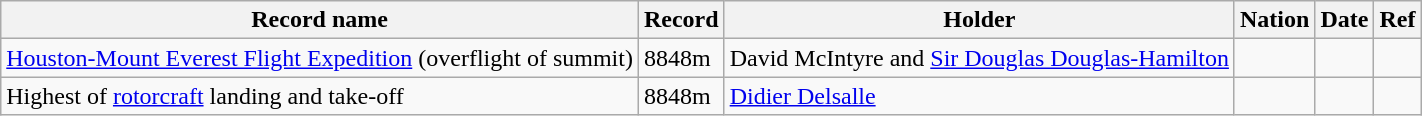<table class="wikitable sortable">
<tr>
<th>Record name</th>
<th>Record</th>
<th>Holder</th>
<th>Nation</th>
<th>Date</th>
<th>Ref</th>
</tr>
<tr>
<td><a href='#'>Houston-Mount Everest Flight Expedition</a> (overflight of summit)</td>
<td>8848m</td>
<td>David McIntyre and <a href='#'>Sir Douglas Douglas-Hamilton</a></td>
<td></td>
<td></td>
<td></td>
</tr>
<tr>
<td>Highest of <a href='#'>rotorcraft</a> landing and take-off</td>
<td>8848m</td>
<td><a href='#'>Didier Delsalle</a></td>
<td></td>
<td></td>
<td></td>
</tr>
</table>
